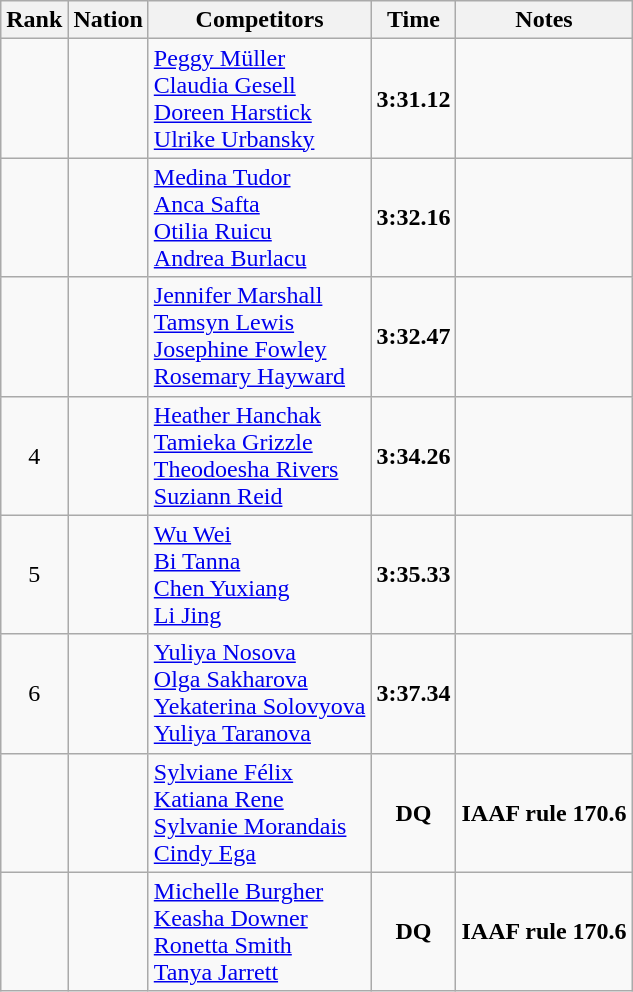<table class="wikitable sortable" style="text-align:center">
<tr>
<th>Rank</th>
<th>Nation</th>
<th>Competitors</th>
<th>Time</th>
<th>Notes</th>
</tr>
<tr>
<td></td>
<td align=left></td>
<td align=left><a href='#'>Peggy Müller</a><br><a href='#'>Claudia Gesell</a><br><a href='#'>Doreen Harstick</a><br><a href='#'>Ulrike Urbansky</a></td>
<td><strong>3:31.12</strong></td>
<td></td>
</tr>
<tr>
<td></td>
<td align=left></td>
<td align=left><a href='#'>Medina Tudor</a><br><a href='#'>Anca Safta</a><br><a href='#'>Otilia Ruicu</a><br><a href='#'>Andrea Burlacu</a></td>
<td><strong>3:32.16</strong></td>
<td></td>
</tr>
<tr>
<td></td>
<td align=left></td>
<td align=left><a href='#'>Jennifer Marshall</a><br><a href='#'>Tamsyn Lewis</a><br><a href='#'>Josephine Fowley</a><br><a href='#'>Rosemary Hayward</a></td>
<td><strong>3:32.47</strong></td>
<td></td>
</tr>
<tr>
<td>4</td>
<td align=left></td>
<td align=left><a href='#'>Heather Hanchak</a><br><a href='#'>Tamieka Grizzle</a><br><a href='#'>Theodoesha Rivers</a><br><a href='#'>Suziann Reid</a></td>
<td><strong>3:34.26</strong></td>
<td></td>
</tr>
<tr>
<td>5</td>
<td align=left></td>
<td align=left><a href='#'>Wu Wei</a><br><a href='#'>Bi Tanna</a><br><a href='#'>Chen Yuxiang</a><br><a href='#'>Li Jing</a></td>
<td><strong>3:35.33</strong></td>
<td></td>
</tr>
<tr>
<td>6</td>
<td align=left></td>
<td align=left><a href='#'>Yuliya Nosova</a><br><a href='#'>Olga Sakharova</a><br><a href='#'>Yekaterina Solovyova</a><br><a href='#'>Yuliya Taranova</a></td>
<td><strong>3:37.34</strong></td>
<td></td>
</tr>
<tr>
<td></td>
<td align=left></td>
<td align=left><a href='#'>Sylviane Félix</a><br><a href='#'>Katiana Rene</a><br><a href='#'>Sylvanie Morandais</a><br><a href='#'>Cindy Ega</a></td>
<td><strong>DQ</strong></td>
<td><strong>IAAF rule 170.6</strong></td>
</tr>
<tr>
<td></td>
<td align=left></td>
<td align=left><a href='#'>Michelle Burgher</a><br><a href='#'>Keasha Downer</a><br><a href='#'>Ronetta Smith</a><br><a href='#'>Tanya Jarrett</a></td>
<td><strong>DQ</strong></td>
<td><strong>IAAF rule 170.6</strong></td>
</tr>
</table>
